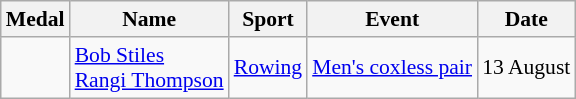<table class="wikitable sortable" style="font-size:90%">
<tr>
<th>Medal</th>
<th>Name</th>
<th>Sport</th>
<th>Event</th>
<th>Date</th>
</tr>
<tr>
<td></td>
<td><a href='#'>Bob Stiles</a><br><a href='#'>Rangi Thompson</a></td>
<td><a href='#'>Rowing</a></td>
<td><a href='#'>Men's coxless pair</a></td>
<td>13 August</td>
</tr>
</table>
